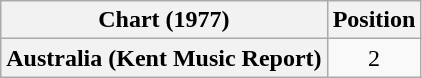<table class="wikitable plainrowheaders" style="text-align:center">
<tr>
<th>Chart (1977)</th>
<th>Position</th>
</tr>
<tr>
<th scope="row">Australia (Kent Music Report)</th>
<td align="center">2</td>
</tr>
</table>
